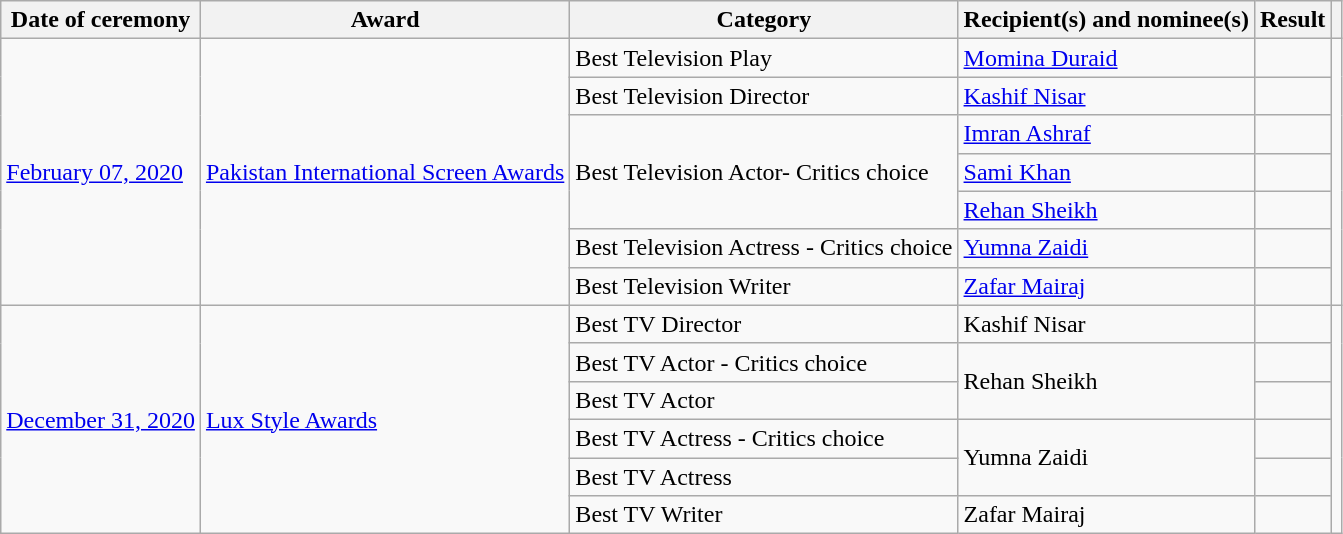<table class="wikitable sortable">
<tr>
<th>Date of ceremony</th>
<th>Award</th>
<th>Category</th>
<th>Recipient(s) and nominee(s)</th>
<th scope="col" class="unsortable">Result</th>
<th scope="col" class="unsortable"></th>
</tr>
<tr>
<td Rowspan="7"><a href='#'>February 07, 2020</a></td>
<td rowspan="7"><a href='#'>Pakistan International Screen Awards</a></td>
<td>Best Television Play</td>
<td><a href='#'>Momina Duraid</a></td>
<td></td>
<td rowspan="7"></td>
</tr>
<tr>
<td>Best Television Director</td>
<td><a href='#'>Kashif Nisar</a></td>
<td></td>
</tr>
<tr>
<td rowspan=3>Best Television Actor- Critics choice</td>
<td><a href='#'>Imran Ashraf</a></td>
<td></td>
</tr>
<tr>
<td><a href='#'>Sami Khan</a></td>
<td></td>
</tr>
<tr>
<td><a href='#'>Rehan Sheikh</a></td>
<td></td>
</tr>
<tr>
<td>Best Television Actress - Critics choice</td>
<td><a href='#'>Yumna Zaidi</a></td>
<td></td>
</tr>
<tr>
<td>Best Television Writer</td>
<td><a href='#'>Zafar Mairaj</a></td>
<td></td>
</tr>
<tr>
<td Rowspan="6"><a href='#'>December 31, 2020</a></td>
<td rowspan="6"><a href='#'>Lux Style Awards</a></td>
<td>Best TV Director</td>
<td>Kashif Nisar</td>
<td></td>
<td rowspan="6"></td>
</tr>
<tr>
<td>Best TV Actor - Critics choice</td>
<td Rowspan="2">Rehan Sheikh</td>
<td></td>
</tr>
<tr>
<td>Best TV Actor</td>
<td></td>
</tr>
<tr>
<td>Best TV Actress - Critics choice</td>
<td Rowspan="2">Yumna Zaidi</td>
<td></td>
</tr>
<tr>
<td>Best TV Actress</td>
<td></td>
</tr>
<tr>
<td>Best TV Writer</td>
<td>Zafar Mairaj</td>
<td></td>
</tr>
</table>
